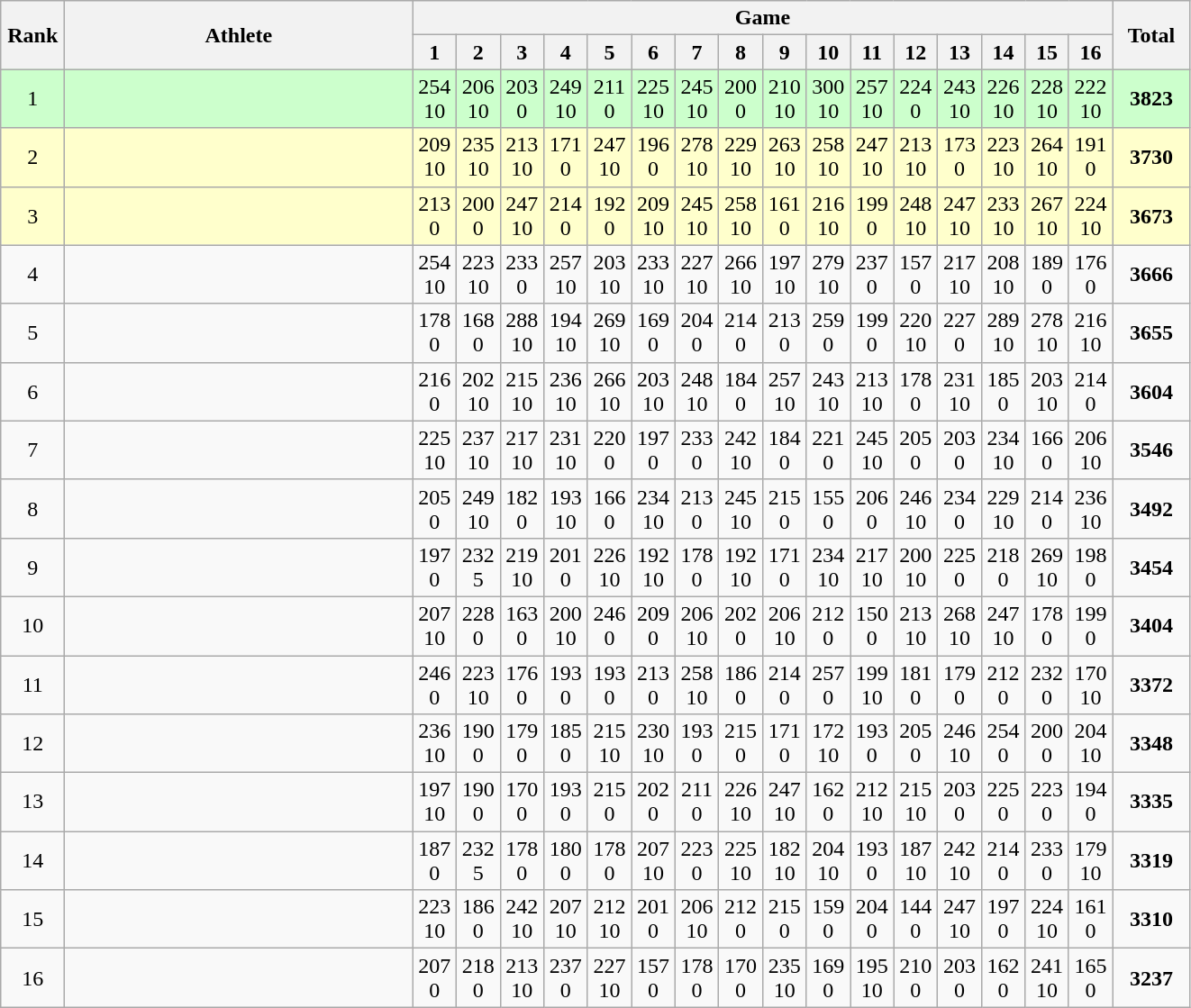<table class=wikitable style="text-align:center">
<tr>
<th rowspan="2" width=40>Rank</th>
<th rowspan="2" width=250>Athlete</th>
<th colspan="16">Game</th>
<th rowspan="2" width=50>Total</th>
</tr>
<tr>
<th width=25>1</th>
<th width=25>2</th>
<th width=25>3</th>
<th width=25>4</th>
<th width=25>5</th>
<th width=25>6</th>
<th width=25>7</th>
<th width=25>8</th>
<th width=25>9</th>
<th width=25>10</th>
<th width=25>11</th>
<th width=25>12</th>
<th width=25>13</th>
<th width=25>14</th>
<th width=25>15</th>
<th width=25>16</th>
</tr>
<tr bgcolor="#ccffcc">
<td>1</td>
<td align=left></td>
<td>254<br>10</td>
<td>206<br>10</td>
<td>203<br>0</td>
<td>249<br>10</td>
<td>211<br>0</td>
<td>225<br>10</td>
<td>245<br>10</td>
<td>200<br>0</td>
<td>210<br>10</td>
<td>300<br>10</td>
<td>257<br>10</td>
<td>224<br>0</td>
<td>243<br>10</td>
<td>226<br>10</td>
<td>228<br>10</td>
<td>222<br>10</td>
<td><strong>3823</strong></td>
</tr>
<tr bgcolor="#ffffcc">
<td>2</td>
<td align=left></td>
<td>209<br>10</td>
<td>235<br>10</td>
<td>213<br>10</td>
<td>171<br>0</td>
<td>247<br>10</td>
<td>196<br>0</td>
<td>278<br>10</td>
<td>229<br>10</td>
<td>263<br>10</td>
<td>258<br>10</td>
<td>247<br>10</td>
<td>213<br>10</td>
<td>173<br>0</td>
<td>223<br>10</td>
<td>264<br>10</td>
<td>191<br>0</td>
<td><strong>3730</strong></td>
</tr>
<tr bgcolor="#ffffcc">
<td>3</td>
<td align=left></td>
<td>213<br>0</td>
<td>200<br>0</td>
<td>247<br>10</td>
<td>214<br>0</td>
<td>192<br>0</td>
<td>209<br>10</td>
<td>245<br>10</td>
<td>258<br>10</td>
<td>161<br>0</td>
<td>216<br>10</td>
<td>199<br>0</td>
<td>248<br>10</td>
<td>247<br>10</td>
<td>233<br>10</td>
<td>267<br>10</td>
<td>224<br>10</td>
<td><strong>3673</strong></td>
</tr>
<tr>
<td>4</td>
<td align=left></td>
<td>254<br>10</td>
<td>223<br>10</td>
<td>233<br>0</td>
<td>257<br>10</td>
<td>203<br>10</td>
<td>233<br>10</td>
<td>227<br>10</td>
<td>266<br>10</td>
<td>197<br>10</td>
<td>279<br>10</td>
<td>237<br>0</td>
<td>157<br>0</td>
<td>217<br>10</td>
<td>208<br>10</td>
<td>189<br>0</td>
<td>176<br>0</td>
<td><strong>3666</strong></td>
</tr>
<tr>
<td>5</td>
<td align=left></td>
<td>178<br>0</td>
<td>168<br>0</td>
<td>288<br>10</td>
<td>194<br>10</td>
<td>269<br>10</td>
<td>169<br>0</td>
<td>204<br>0</td>
<td>214<br>0</td>
<td>213<br>0</td>
<td>259<br>0</td>
<td>199<br>0</td>
<td>220<br>10</td>
<td>227<br>0</td>
<td>289<br>10</td>
<td>278<br>10</td>
<td>216<br>10</td>
<td><strong>3655</strong></td>
</tr>
<tr>
<td>6</td>
<td align=left></td>
<td>216<br>0</td>
<td>202<br>10</td>
<td>215<br>10</td>
<td>236<br>10</td>
<td>266<br>10</td>
<td>203<br>10</td>
<td>248<br>10</td>
<td>184<br>0</td>
<td>257<br>10</td>
<td>243<br>10</td>
<td>213<br>10</td>
<td>178<br>0</td>
<td>231<br>10</td>
<td>185<br>0</td>
<td>203<br>10</td>
<td>214<br>0</td>
<td><strong>3604</strong></td>
</tr>
<tr>
<td>7</td>
<td align=left></td>
<td>225<br>10</td>
<td>237<br>10</td>
<td>217<br>10</td>
<td>231<br>10</td>
<td>220<br>0</td>
<td>197<br>0</td>
<td>233<br>0</td>
<td>242<br>10</td>
<td>184<br>0</td>
<td>221<br>0</td>
<td>245<br>10</td>
<td>205<br>0</td>
<td>203<br>0</td>
<td>234<br>10</td>
<td>166<br>0</td>
<td>206<br>10</td>
<td><strong>3546</strong></td>
</tr>
<tr>
<td>8</td>
<td align=left></td>
<td>205<br>0</td>
<td>249<br>10</td>
<td>182<br>0</td>
<td>193<br>10</td>
<td>166<br>0</td>
<td>234<br>10</td>
<td>213<br>0</td>
<td>245<br>10</td>
<td>215<br>0</td>
<td>155<br>0</td>
<td>206<br>0</td>
<td>246<br>10</td>
<td>234<br>0</td>
<td>229<br>10</td>
<td>214<br>0</td>
<td>236<br>10</td>
<td><strong>3492</strong></td>
</tr>
<tr>
<td>9</td>
<td align=left></td>
<td>197<br>0</td>
<td>232<br>5</td>
<td>219<br>10</td>
<td>201<br>0</td>
<td>226<br>10</td>
<td>192<br>10</td>
<td>178<br>0</td>
<td>192<br>10</td>
<td>171<br>0</td>
<td>234<br>10</td>
<td>217<br>10</td>
<td>200<br>10</td>
<td>225<br>0</td>
<td>218<br>0</td>
<td>269<br>10</td>
<td>198<br>0</td>
<td><strong>3454</strong></td>
</tr>
<tr>
<td>10</td>
<td align=left></td>
<td>207<br>10</td>
<td>228<br>0</td>
<td>163<br>0</td>
<td>200<br>10</td>
<td>246<br>0</td>
<td>209<br>0</td>
<td>206<br>10</td>
<td>202<br>0</td>
<td>206<br>10</td>
<td>212<br>0</td>
<td>150<br>0</td>
<td>213<br>10</td>
<td>268<br>10</td>
<td>247<br>10</td>
<td>178<br>0</td>
<td>199<br>0</td>
<td><strong>3404</strong></td>
</tr>
<tr>
<td>11</td>
<td align=left></td>
<td>246<br>0</td>
<td>223<br>10</td>
<td>176<br>0</td>
<td>193<br>0</td>
<td>193<br>0</td>
<td>213<br>0</td>
<td>258<br>10</td>
<td>186<br>0</td>
<td>214<br>0</td>
<td>257<br>0</td>
<td>199<br>10</td>
<td>181<br>0</td>
<td>179<br>0</td>
<td>212<br>0</td>
<td>232<br>0</td>
<td>170<br>10</td>
<td><strong>3372</strong></td>
</tr>
<tr>
<td>12</td>
<td align=left></td>
<td>236<br>10</td>
<td>190<br>0</td>
<td>179<br>0</td>
<td>185<br>0</td>
<td>215<br>10</td>
<td>230<br>10</td>
<td>193<br>0</td>
<td>215<br>0</td>
<td>171<br>0</td>
<td>172<br>10</td>
<td>193<br>0</td>
<td>205<br>0</td>
<td>246<br>10</td>
<td>254<br>0</td>
<td>200<br>0</td>
<td>204<br>10</td>
<td><strong>3348</strong></td>
</tr>
<tr>
<td>13</td>
<td align=left></td>
<td>197<br>10</td>
<td>190<br>0</td>
<td>170<br>0</td>
<td>193<br>0</td>
<td>215<br>0</td>
<td>202<br>0</td>
<td>211<br>0</td>
<td>226<br>10</td>
<td>247<br>10</td>
<td>162<br>0</td>
<td>212<br>10</td>
<td>215<br>10</td>
<td>203<br>0</td>
<td>225<br>0</td>
<td>223<br>0</td>
<td>194<br>0</td>
<td><strong>3335</strong></td>
</tr>
<tr>
<td>14</td>
<td align=left></td>
<td>187<br>0</td>
<td>232<br>5</td>
<td>178<br>0</td>
<td>180<br>0</td>
<td>178<br>0</td>
<td>207<br>10</td>
<td>223<br>0</td>
<td>225<br>10</td>
<td>182<br>10</td>
<td>204<br>10</td>
<td>193<br>0</td>
<td>187<br>10</td>
<td>242<br>10</td>
<td>214<br>0</td>
<td>233<br>0</td>
<td>179<br>10</td>
<td><strong>3319</strong></td>
</tr>
<tr>
<td>15</td>
<td align=left></td>
<td>223<br>10</td>
<td>186<br>0</td>
<td>242<br>10</td>
<td>207<br>10</td>
<td>212<br>10</td>
<td>201<br>0</td>
<td>206<br>10</td>
<td>212<br>0</td>
<td>215<br>0</td>
<td>159<br>0</td>
<td>204<br>0</td>
<td>144<br>0</td>
<td>247<br>10</td>
<td>197<br>0</td>
<td>224<br>10</td>
<td>161<br>0</td>
<td><strong>3310</strong></td>
</tr>
<tr>
<td>16</td>
<td align=left></td>
<td>207<br>0</td>
<td>218<br>0</td>
<td>213<br>10</td>
<td>237<br>0</td>
<td>227<br>10</td>
<td>157<br>0</td>
<td>178<br>0</td>
<td>170<br>0</td>
<td>235<br>10</td>
<td>169<br>0</td>
<td>195<br>10</td>
<td>210<br>0</td>
<td>203<br>0</td>
<td>162<br>0</td>
<td>241<br>10</td>
<td>165<br>0</td>
<td><strong>3237</strong></td>
</tr>
</table>
